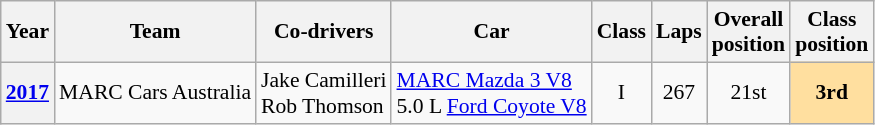<table class="wikitable" style="text-align:center; font-size:90%">
<tr>
<th>Year</th>
<th>Team</th>
<th>Co-drivers</th>
<th>Car</th>
<th>Class</th>
<th>Laps</th>
<th>Overall<br>position</th>
<th>Class<br>position</th>
</tr>
<tr align="centre">
<th><a href='#'>2017</a></th>
<td align="left"> MARC Cars Australia</td>
<td align="left"> Jake Camilleri<br> Rob Thomson</td>
<td align="left"><a href='#'>MARC Mazda 3 V8</a><br>5.0 L <a href='#'>Ford Coyote V8</a></td>
<td>I</td>
<td>267</td>
<td>21st</td>
<td style="background: #ffdf9f"><strong>3rd</strong></td>
</tr>
</table>
